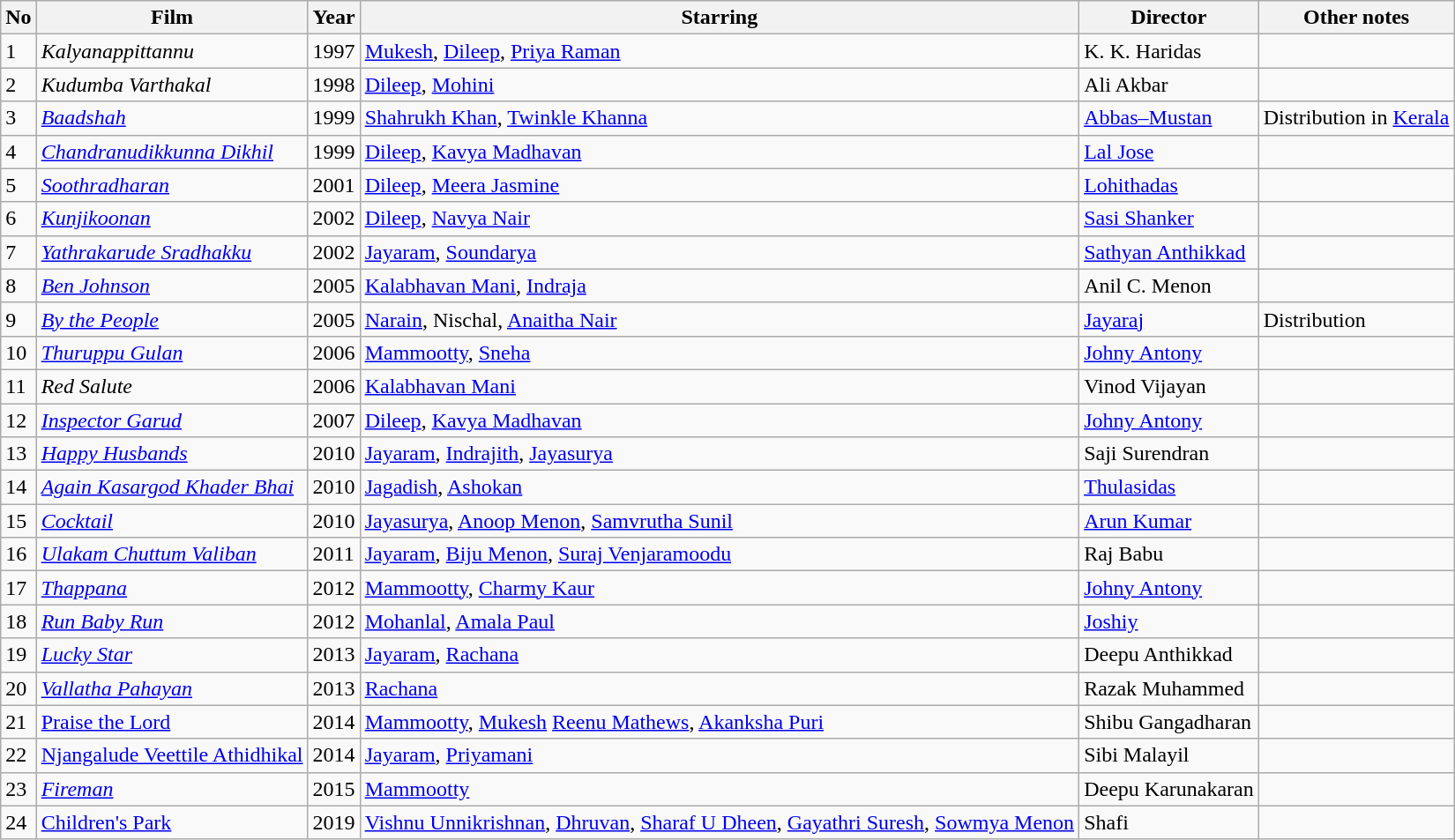<table class="wikitable">
<tr>
<th>No</th>
<th>Film</th>
<th>Year</th>
<th>Starring</th>
<th>Director</th>
<th>Other notes</th>
</tr>
<tr>
<td>1</td>
<td><em>Kalyanappittannu</em></td>
<td>1997</td>
<td><a href='#'>Mukesh</a>, <a href='#'>Dileep</a>, <a href='#'>Priya Raman</a></td>
<td>K. K. Haridas</td>
<td></td>
</tr>
<tr>
<td>2</td>
<td><em>Kudumba Varthakal</em></td>
<td>1998</td>
<td><a href='#'>Dileep</a>, <a href='#'>Mohini</a></td>
<td>Ali Akbar</td>
<td></td>
</tr>
<tr>
<td>3</td>
<td><em><a href='#'>Baadshah</a></em></td>
<td>1999</td>
<td><a href='#'>Shahrukh Khan</a>, <a href='#'>Twinkle Khanna</a></td>
<td><a href='#'>Abbas–Mustan</a></td>
<td>Distribution in <a href='#'>Kerala</a></td>
</tr>
<tr>
<td>4</td>
<td><em><a href='#'>Chandranudikkunna Dikhil</a></em></td>
<td>1999</td>
<td><a href='#'>Dileep</a>, <a href='#'>Kavya Madhavan</a></td>
<td><a href='#'>Lal Jose</a></td>
<td></td>
</tr>
<tr>
<td>5</td>
<td><em><a href='#'>Soothradharan</a></em></td>
<td>2001</td>
<td><a href='#'>Dileep</a>, <a href='#'>Meera Jasmine</a></td>
<td><a href='#'>Lohithadas</a></td>
<td></td>
</tr>
<tr>
<td>6</td>
<td><em><a href='#'>Kunjikoonan</a></em></td>
<td>2002</td>
<td><a href='#'>Dileep</a>, <a href='#'>Navya Nair</a></td>
<td><a href='#'>Sasi Shanker</a></td>
<td></td>
</tr>
<tr>
<td>7</td>
<td><em><a href='#'>Yathrakarude Sradhakku</a></em></td>
<td>2002</td>
<td><a href='#'>Jayaram</a>, <a href='#'>Soundarya</a></td>
<td><a href='#'>Sathyan Anthikkad</a></td>
<td></td>
</tr>
<tr>
<td>8</td>
<td><em><a href='#'>Ben Johnson</a></em></td>
<td>2005</td>
<td><a href='#'>Kalabhavan Mani</a>, <a href='#'>Indraja</a></td>
<td>Anil C. Menon</td>
<td></td>
</tr>
<tr>
<td>9</td>
<td><em><a href='#'>By the People</a></em></td>
<td>2005</td>
<td><a href='#'>Narain</a>, Nischal, <a href='#'>Anaitha Nair</a></td>
<td><a href='#'>Jayaraj</a></td>
<td>Distribution</td>
</tr>
<tr>
<td>10</td>
<td><em><a href='#'>Thuruppu Gulan</a></em></td>
<td>2006</td>
<td><a href='#'>Mammootty</a>, <a href='#'>Sneha</a></td>
<td><a href='#'>Johny Antony</a></td>
<td></td>
</tr>
<tr>
<td>11</td>
<td><em>Red Salute</em></td>
<td>2006</td>
<td><a href='#'>Kalabhavan Mani</a></td>
<td>Vinod Vijayan</td>
<td></td>
</tr>
<tr>
<td>12</td>
<td><em><a href='#'>Inspector Garud</a></em></td>
<td>2007</td>
<td><a href='#'>Dileep</a>, <a href='#'>Kavya Madhavan</a></td>
<td><a href='#'>Johny Antony</a></td>
<td></td>
</tr>
<tr>
<td>13</td>
<td><em><a href='#'>Happy Husbands</a></em></td>
<td>2010</td>
<td><a href='#'>Jayaram</a>, <a href='#'>Indrajith</a>, <a href='#'>Jayasurya</a></td>
<td>Saji Surendran</td>
<td></td>
</tr>
<tr>
<td>14</td>
<td><em><a href='#'>Again Kasargod Khader Bhai</a></em></td>
<td>2010</td>
<td><a href='#'>Jagadish</a>, <a href='#'>Ashokan</a></td>
<td><a href='#'>Thulasidas</a></td>
<td></td>
</tr>
<tr>
<td>15</td>
<td><em><a href='#'>Cocktail</a></em></td>
<td>2010</td>
<td><a href='#'>Jayasurya</a>, <a href='#'>Anoop Menon</a>, <a href='#'>Samvrutha Sunil</a></td>
<td><a href='#'>Arun Kumar</a></td>
<td></td>
</tr>
<tr>
<td>16</td>
<td><em><a href='#'>Ulakam Chuttum Valiban</a></em></td>
<td>2011</td>
<td><a href='#'>Jayaram</a>, <a href='#'>Biju Menon</a>, <a href='#'>Suraj Venjaramoodu</a></td>
<td>Raj Babu</td>
<td></td>
</tr>
<tr>
<td>17</td>
<td><em><a href='#'>Thappana</a></em></td>
<td>2012</td>
<td><a href='#'>Mammootty</a>, <a href='#'>Charmy Kaur</a></td>
<td><a href='#'>Johny Antony</a></td>
<td></td>
</tr>
<tr>
<td>18</td>
<td><em><a href='#'>Run Baby Run</a></em></td>
<td>2012</td>
<td><a href='#'>Mohanlal</a>, <a href='#'>Amala Paul</a></td>
<td><a href='#'>Joshiy</a></td>
<td></td>
</tr>
<tr>
<td>19</td>
<td><em><a href='#'>Lucky Star</a></em></td>
<td>2013</td>
<td><a href='#'>Jayaram</a>, <a href='#'>Rachana</a></td>
<td>Deepu Anthikkad</td>
<td></td>
</tr>
<tr>
<td>20</td>
<td><em><a href='#'>Vallatha Pahayan</a></em></td>
<td>2013</td>
<td><a href='#'>Rachana</a></td>
<td>Razak Muhammed</td>
<td></td>
</tr>
<tr>
<td>21</td>
<td><a href='#'>Praise the Lord</a></td>
<td>2014</td>
<td><a href='#'>Mammootty</a>, <a href='#'>Mukesh</a> <a href='#'>Reenu Mathews</a>, <a href='#'>Akanksha Puri</a></td>
<td>Shibu Gangadharan</td>
<td></td>
</tr>
<tr>
<td>22</td>
<td><a href='#'>Njangalude Veettile Athidhikal</a></td>
<td>2014</td>
<td><a href='#'>Jayaram</a>, <a href='#'>Priyamani</a></td>
<td>Sibi Malayil</td>
<td></td>
</tr>
<tr>
<td>23</td>
<td><em><a href='#'>Fireman</a></em></td>
<td>2015</td>
<td><a href='#'>Mammootty</a></td>
<td>Deepu Karunakaran</td>
<td></td>
</tr>
<tr>
<td>24</td>
<td><a href='#'>Children's Park</a></td>
<td>2019</td>
<td><a href='#'>Vishnu Unnikrishnan</a>, <a href='#'>Dhruvan</a>, <a href='#'>Sharaf U Dheen</a>, <a href='#'>Gayathri Suresh</a>, <a href='#'>Sowmya Menon</a></td>
<td>Shafi</td>
<td></td>
</tr>
</table>
